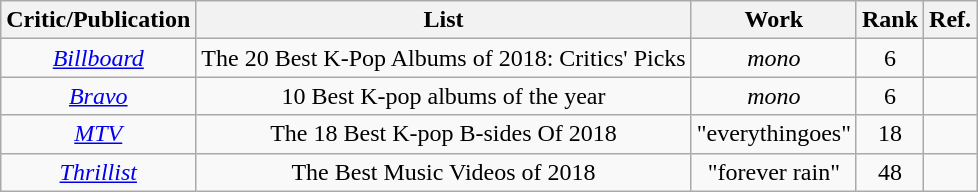<table class="sortable wikitable">
<tr>
<th>Critic/Publication</th>
<th>List</th>
<th>Work</th>
<th>Rank</th>
<th>Ref.</th>
</tr>
<tr>
<td align="center"><em><a href='#'>Billboard</a></em></td>
<td align="center">The 20 Best K-Pop Albums of 2018: Critics' Picks</td>
<td align="center"><em>mono</em></td>
<td align="center">6</td>
<td></td>
</tr>
<tr>
<td align="center"><em><a href='#'>Bravo</a></em></td>
<td align="center">10 Best K-pop albums of the year</td>
<td align="center"><em>mono</em></td>
<td align="center">6</td>
<td></td>
</tr>
<tr>
<td align="center"><em><a href='#'>MTV</a></em></td>
<td align="center">The 18 Best K-pop B-sides Of 2018</td>
<td align="center">"everythingoes"</td>
<td align="center">18</td>
<td></td>
</tr>
<tr>
<td align="center"><em><a href='#'>Thrillist</a></em></td>
<td align="center">The Best Music Videos of 2018</td>
<td align="center">"forever rain"</td>
<td align="center">48</td>
<td></td>
</tr>
</table>
